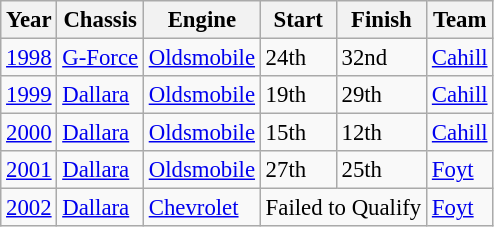<table class="wikitable" style="font-size: 95%;">
<tr>
<th>Year</th>
<th>Chassis</th>
<th>Engine</th>
<th>Start</th>
<th>Finish</th>
<th>Team</th>
</tr>
<tr>
<td><a href='#'>1998</a></td>
<td><a href='#'>G-Force</a></td>
<td><a href='#'>Oldsmobile</a></td>
<td>24th</td>
<td>32nd</td>
<td><a href='#'>Cahill</a></td>
</tr>
<tr>
<td><a href='#'>1999</a></td>
<td><a href='#'>Dallara</a></td>
<td><a href='#'>Oldsmobile</a></td>
<td>19th</td>
<td>29th</td>
<td><a href='#'>Cahill</a></td>
</tr>
<tr>
<td><a href='#'>2000</a></td>
<td><a href='#'>Dallara</a></td>
<td><a href='#'>Oldsmobile</a></td>
<td>15th</td>
<td>12th</td>
<td><a href='#'>Cahill</a></td>
</tr>
<tr>
<td><a href='#'>2001</a></td>
<td><a href='#'>Dallara</a></td>
<td><a href='#'>Oldsmobile</a></td>
<td>27th</td>
<td>25th</td>
<td><a href='#'>Foyt</a></td>
</tr>
<tr>
<td><a href='#'>2002</a></td>
<td><a href='#'>Dallara</a></td>
<td><a href='#'>Chevrolet</a></td>
<td colspan=2>Failed to Qualify</td>
<td><a href='#'>Foyt</a></td>
</tr>
</table>
